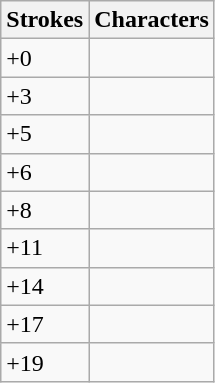<table class="wikitable">
<tr>
<th>Strokes</th>
<th>Characters</th>
</tr>
<tr --->
<td>+0</td>
<td style="font-size: large;"></td>
</tr>
<tr --->
<td>+3</td>
<td style="font-size: large;"></td>
</tr>
<tr --->
<td>+5</td>
<td style="font-size: large;"> </td>
</tr>
<tr --->
<td>+6</td>
<td style="font-size: large;"></td>
</tr>
<tr --->
<td>+8</td>
<td style="font-size: large;"></td>
</tr>
<tr --->
<td>+11</td>
<td style="font-size: large;"></td>
</tr>
<tr --->
<td>+14</td>
<td style="font-size: large;"></td>
</tr>
<tr --->
<td>+17</td>
<td style="font-size: large;"></td>
</tr>
<tr --->
<td>+19</td>
<td style="font-size: large;"></td>
</tr>
</table>
